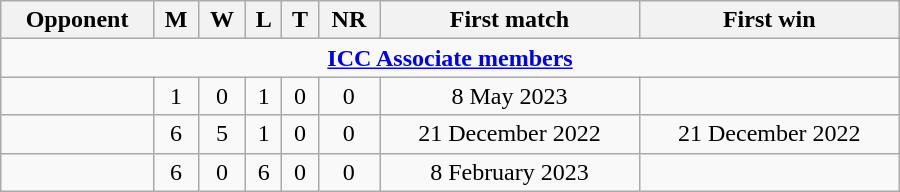<table class="wikitable" style="text-align: center; width: 600px;">
<tr>
<th>Opponent</th>
<th>M</th>
<th>W</th>
<th>L</th>
<th>T</th>
<th>NR</th>
<th>First match</th>
<th>First win</th>
</tr>
<tr>
<td colspan="8" style="text-align: center;"><strong><a href='#'>ICC Associate members</a></strong></td>
</tr>
<tr>
<td align=left></td>
<td>1</td>
<td>0</td>
<td>1</td>
<td>0</td>
<td>0</td>
<td>8 May 2023</td>
<td></td>
</tr>
<tr>
<td align=left></td>
<td>6</td>
<td>5</td>
<td>1</td>
<td>0</td>
<td>0</td>
<td>21 December 2022</td>
<td>21 December 2022</td>
</tr>
<tr>
<td align=left></td>
<td>6</td>
<td>0</td>
<td>6</td>
<td>0</td>
<td>0</td>
<td>8 February 2023</td>
<td></td>
</tr>
</table>
